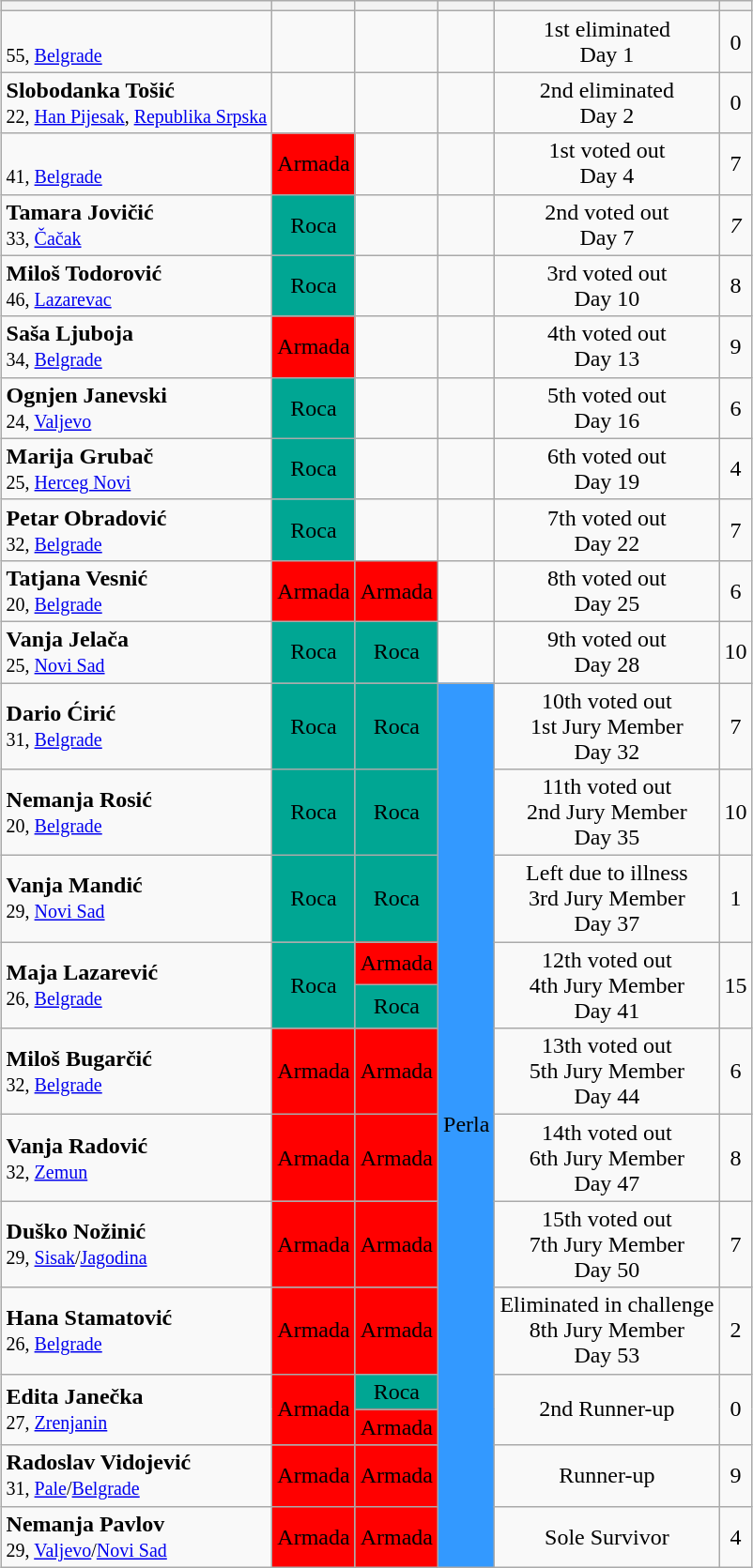<table class="wikitable" style="margin:auto; text-align:center">
<tr>
<th></th>
<th></th>
<th></th>
<th></th>
<th></th>
<th></th>
</tr>
<tr>
<td align="left"> <br><small>55, <a href='#'>Belgrade</a></small></td>
<td></td>
<td></td>
<td></td>
<td align="center">1st eliminated<br>Day 1</td>
<td align="center">0</td>
</tr>
<tr>
<td align="left"><strong>Slobodanka Tošić</strong> <br><small>22, <a href='#'>Han Pijesak</a>, <a href='#'>Republika Srpska</a></small></td>
<td></td>
<td></td>
<td></td>
<td align="center">2nd eliminated<br>Day 2</td>
<td align="center">0</td>
</tr>
<tr>
<td align="left"> <br><small>41, <a href='#'>Belgrade</a></small></td>
<td align="center" bgcolor="red"><span>Armada</span></td>
<td></td>
<td></td>
<td align="center">1st voted out<br>Day 4</td>
<td align="center">7</td>
</tr>
<tr>
<td align="left"><strong>Tamara Jovičić</strong> <br><small>33, <a href='#'>Čačak</a></small></td>
<td align="center" bgcolor="#00A693">Roca</td>
<td></td>
<td></td>
<td align="center">2nd voted out<br>Day 7</td>
<td align="center"><em>7</em></td>
</tr>
<tr>
<td align="left"><strong>Miloš Todorović</strong> <br><small>46, <a href='#'>Lazarevac</a></small></td>
<td align="center" bgcolor="#00A693">Roca</td>
<td></td>
<td></td>
<td align="center">3rd voted out<br>Day 10</td>
<td align="center">8</td>
</tr>
<tr>
<td align="left"><strong>Saša Ljuboja</strong> <br><small>34, <a href='#'>Belgrade</a></small></td>
<td align="center" bgcolor="red"><span>Armada</span></td>
<td></td>
<td></td>
<td align="center">4th voted out<br>Day 13</td>
<td align="center">9</td>
</tr>
<tr>
<td align="left"><strong>Ognjen Janevski</strong> <br><small>24, <a href='#'>Valjevo</a></small></td>
<td align="center" bgcolor="#00A693">Roca</td>
<td></td>
<td></td>
<td align="center">5th voted out<br>Day 16</td>
<td align="center">6</td>
</tr>
<tr>
<td align="left"><strong>Marija Grubač</strong> <br><small>25, <a href='#'>Herceg Novi</a></small></td>
<td align="center" bgcolor="#00A693">Roca</td>
<td></td>
<td></td>
<td align="center">6th voted out<br>Day 19</td>
<td align="center">4</td>
</tr>
<tr>
<td align="left"><strong>Petar Obradović</strong> <br><small>32, <a href='#'>Belgrade</a></small></td>
<td align="center" bgcolor="#00A693">Roca</td>
<td></td>
<td></td>
<td align="center">7th voted out<br>Day 22</td>
<td align="center">7</td>
</tr>
<tr>
<td align="left"><strong>Tatjana Vesnić</strong> <br><small>20, <a href='#'>Belgrade</a></small></td>
<td align="center" bgcolor="red"><span>Armada</span></td>
<td align="center" bgcolor="red"><span>Armada</span></td>
<td></td>
<td align="center">8th voted out<br>Day 25</td>
<td align="center">6</td>
</tr>
<tr>
<td align="left"><strong>Vanja Jelača</strong> <br><small>25, <a href='#'>Novi Sad</a></small></td>
<td align="center" bgcolor="#00A693">Roca</td>
<td align="center" bgcolor="#00A693">Roca</td>
<td></td>
<td align="center">9th voted out<br>Day 28</td>
<td align="center">10</td>
</tr>
<tr>
<td align="left"><strong>Dario Ćirić</strong> <br><small>31, <a href='#'>Belgrade</a></small></td>
<td align="center" bgcolor="#00A693">Roca</td>
<td align="center" bgcolor="#00A693">Roca</td>
<td bgcolor="#3399ff" align="center" rowspan="13">Perla</td>
<td align="center">10th voted out<br>1st Jury Member<br>Day 32</td>
<td align="center">7</td>
</tr>
<tr>
<td align="left"><strong>Nemanja Rosić</strong> <br><small>20, <a href='#'>Belgrade</a></small></td>
<td align="center" bgcolor="#00A693">Roca</td>
<td align="center" bgcolor="#00A693">Roca</td>
<td align="center">11th voted out<br>2nd Jury Member<br>Day 35</td>
<td align="center">10</td>
</tr>
<tr>
<td align="left"><strong>Vanja Mandić</strong> <br><small>29, <a href='#'>Novi Sad</a></small></td>
<td align="center" bgcolor="#00A693">Roca</td>
<td align="center" bgcolor="#00A693">Roca</td>
<td align="center">Left due to illness<br>3rd Jury Member<br>Day 37</td>
<td align="center">1</td>
</tr>
<tr>
<td align="left" rowspan="2"><strong>Maja Lazarević</strong> <br><small>26, <a href='#'>Belgrade</a></small></td>
<td align="center" rowspan="2" bgcolor="#00A693">Roca</td>
<td align="center" bgcolor="red"><span>Armada</span></td>
<td align="center" rowspan="2">12th voted out<br>4th Jury Member<br>Day 41</td>
<td align="center" rowspan="2">15</td>
</tr>
<tr>
<td align="center" bgcolor="#00A693">Roca</td>
</tr>
<tr>
<td align="left"><strong>Miloš Bugarčić</strong> <br><small>32, <a href='#'>Belgrade</a></small></td>
<td align="center" bgcolor="red"><span>Armada</span></td>
<td align="center" bgcolor="red"><span>Armada</span></td>
<td align="center">13th voted out<br>5th Jury Member<br>Day 44</td>
<td align="center">6</td>
</tr>
<tr>
<td align="left"><strong>Vanja Radović</strong> <br><small>32, <a href='#'>Zemun</a></small></td>
<td align="center" bgcolor="red"><span>Armada</span></td>
<td align="center" bgcolor="red"><span>Armada</span></td>
<td align="center">14th voted out<br>6th Jury Member<br>Day 47</td>
<td align="center">8</td>
</tr>
<tr>
<td align="left"><strong>Duško Nožinić</strong> <br><small>29, <a href='#'>Sisak</a>/<a href='#'>Jagodina</a></small></td>
<td align="center" bgcolor="red"><span>Armada</span></td>
<td align="center" bgcolor="red"><span>Armada</span></td>
<td align="center">15th voted out<br>7th Jury Member<br>Day 50</td>
<td align="center">7</td>
</tr>
<tr>
<td align="left"><strong>Hana Stamatović</strong> <br><small>26, <a href='#'>Belgrade</a></small></td>
<td align="center" bgcolor="red"><span>Armada</span></td>
<td align="center" bgcolor="red"><span>Armada</span></td>
<td align="center">Eliminated in challenge<br>8th Jury Member<br>Day 53</td>
<td align="center">2</td>
</tr>
<tr>
<td align="left" rowspan="2"><strong>Edita Janečka</strong> <br><small>27, <a href='#'>Zrenjanin</a></small></td>
<td align="center" rowspan="2" bgcolor="red"><span>Armada</span></td>
<td align="center" bgcolor="#00A693">Roca</td>
<td align="center" rowspan="2">2nd Runner-up</td>
<td align="center" rowspan="2">0</td>
</tr>
<tr>
<td align="center" bgcolor="red"><span>Armada</span></td>
</tr>
<tr>
<td align="left"><strong>Radoslav Vidojević</strong> <br><small>31, <a href='#'>Pale</a>/<a href='#'>Belgrade</a></small></td>
<td align="center" bgcolor="red"><span>Armada</span></td>
<td align="center" bgcolor="red"><span>Armada</span></td>
<td align="center">Runner-up</td>
<td align="center">9</td>
</tr>
<tr>
<td align="left"><strong>Nemanja Pavlov</strong> <br><small>29, <a href='#'>Valjevo</a>/<a href='#'>Novi Sad</a></small></td>
<td align="center" bgcolor="red"><span>Armada</span></td>
<td align="center" bgcolor="red"><span>Armada</span></td>
<td align="center">Sole Survivor</td>
<td align="center">4</td>
</tr>
</table>
